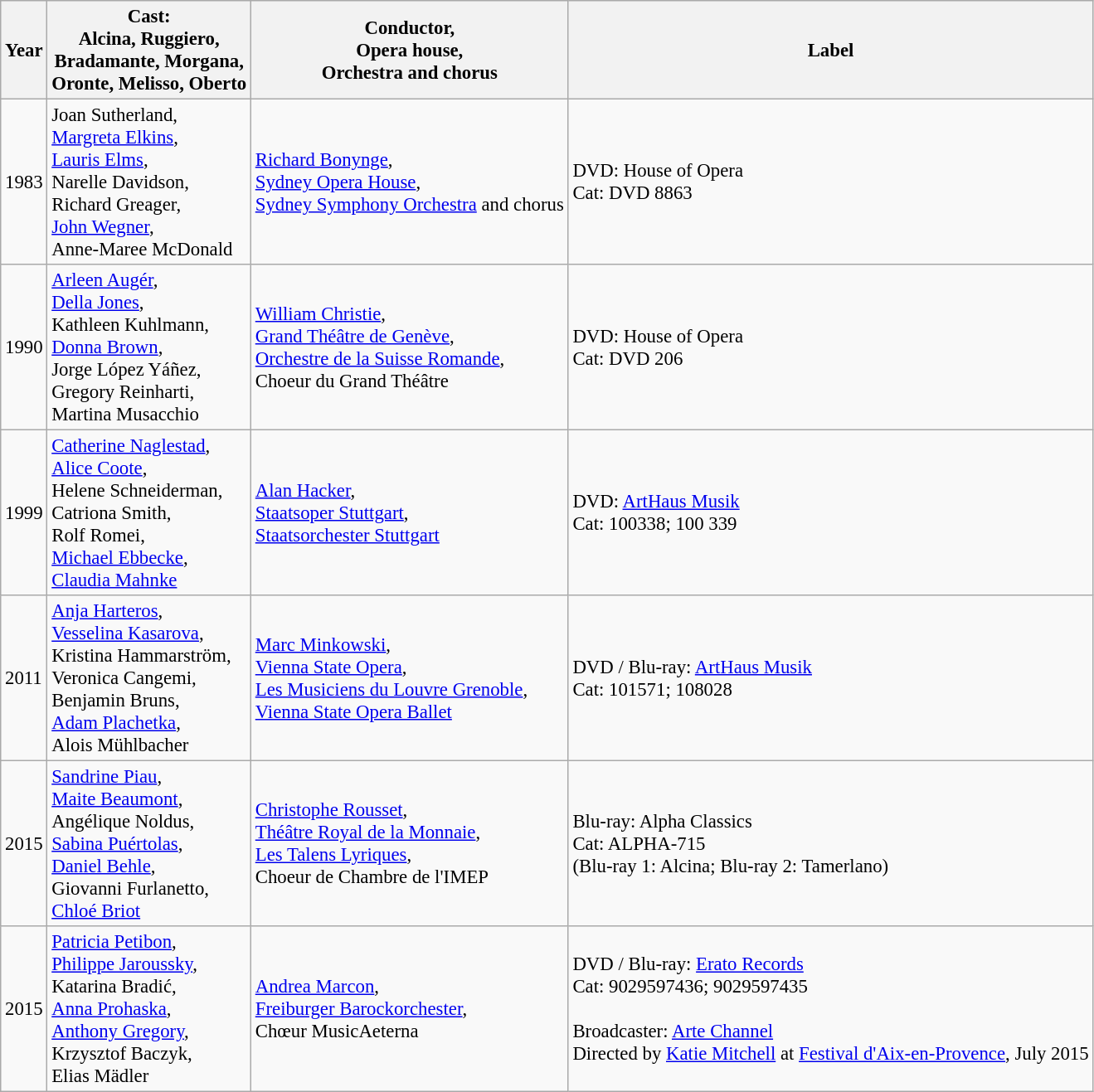<table class="wikitable" style="font-size:95%;">
<tr>
<th>Year</th>
<th>Cast:<br>Alcina, Ruggiero,<br>Bradamante, Morgana,<br>Oronte, Melisso, Oberto</th>
<th>Conductor,<br>Opera house,<br>Orchestra and chorus</th>
<th>Label</th>
</tr>
<tr>
<td>1983</td>
<td>Joan Sutherland,<br><a href='#'>Margreta Elkins</a>,<br><a href='#'>Lauris Elms</a>,<br>Narelle Davidson,<br>Richard Greager,<br><a href='#'>John Wegner</a>,<br>Anne-Maree McDonald</td>
<td><a href='#'>Richard Bonynge</a>,<br><a href='#'>Sydney Opera House</a>,<br><a href='#'>Sydney Symphony Orchestra</a> and chorus</td>
<td>DVD: House of Opera<br>Cat: DVD 8863</td>
</tr>
<tr>
<td>1990</td>
<td><a href='#'>Arleen Augér</a>,<br><a href='#'>Della Jones</a>,<br>Kathleen Kuhlmann,<br><a href='#'>Donna Brown</a>,<br>Jorge López Yáñez,<br>Gregory Reinharti,<br>Martina Musacchio</td>
<td><a href='#'>William Christie</a>,<br><a href='#'>Grand Théâtre de Genève</a>,<br><a href='#'>Orchestre de la Suisse Romande</a>,<br>Choeur du Grand Théâtre</td>
<td>DVD: House of Opera<br>Cat: DVD 206</td>
</tr>
<tr>
<td>1999</td>
<td><a href='#'>Catherine Naglestad</a>,<br><a href='#'>Alice Coote</a>,<br>Helene Schneiderman,<br>Catriona Smith,<br>Rolf Romei,<br><a href='#'>Michael Ebbecke</a>,<br><a href='#'>Claudia Mahnke</a></td>
<td><a href='#'>Alan Hacker</a>,<br><a href='#'>Staatsoper Stuttgart</a>,<br><a href='#'>Staatsorchester Stuttgart</a></td>
<td>DVD: <a href='#'>ArtHaus Musik</a><br>Cat: 100338; 100 339</td>
</tr>
<tr>
<td>2011</td>
<td><a href='#'>Anja Harteros</a>,<br><a href='#'>Vesselina Kasarova</a>,<br>Kristina Hammarström,<br>Veronica Cangemi,<br>Benjamin Bruns,<br><a href='#'>Adam Plachetka</a>,<br>Alois Mühlbacher</td>
<td><a href='#'>Marc Minkowski</a>,<br><a href='#'>Vienna State Opera</a>,<br><a href='#'>Les Musiciens du Louvre Grenoble</a>,<br><a href='#'>Vienna State Opera Ballet</a></td>
<td>DVD / Blu-ray: <a href='#'>ArtHaus Musik</a><br>Cat: 101571; 108028</td>
</tr>
<tr>
<td>2015</td>
<td><a href='#'>Sandrine Piau</a>,<br><a href='#'>Maite Beaumont</a>,<br>Angélique Noldus,<br><a href='#'>Sabina Puértolas</a>,<br><a href='#'>Daniel Behle</a>,<br>Giovanni Furlanetto,<br><a href='#'>Chloé Briot</a></td>
<td><a href='#'>Christophe Rousset</a>,<br><a href='#'>Théâtre Royal de la Monnaie</a>,<br><a href='#'>Les Talens Lyriques</a>,<br>Choeur de Chambre de l'IMEP</td>
<td>Blu-ray: Alpha Classics<br>Cat: ALPHA-715<br>(Blu-ray 1: Alcina; Blu-ray 2: Tamerlano)</td>
</tr>
<tr>
<td>2015</td>
<td><a href='#'>Patricia Petibon</a>,<br><a href='#'>Philippe Jaroussky</a>, <br>Katarina Bradić,<br><a href='#'>Anna Prohaska</a>, <br><a href='#'>Anthony Gregory</a>,<br>Krzysztof Baczyk,<br>Elias Mädler</td>
<td><a href='#'>Andrea Marcon</a>,<br><a href='#'>Freiburger Barockorchester</a>,<br>Chœur MusicAeterna</td>
<td>DVD / Blu-ray: <a href='#'>Erato Records</a><br>Cat: 9029597436; 9029597435<br><br>Broadcaster: <a href='#'>Arte Channel</a><br>Directed by <a href='#'>Katie Mitchell</a> at <a href='#'>Festival d'Aix-en-Provence</a>, July 2015</td>
</tr>
</table>
